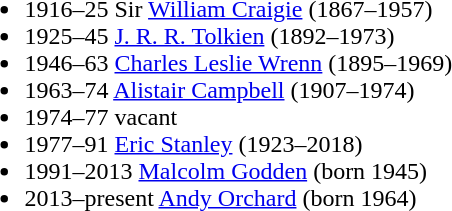<table>
<tr>
<td valign="top"><br><ul><li>1916–25 Sir <a href='#'>William Craigie</a> (1867–1957)</li><li>1925–45 <a href='#'>J. R. R. Tolkien</a> (1892–1973)</li><li>1946–63 <a href='#'>Charles Leslie Wrenn</a> (1895–1969)</li><li>1963–74 <a href='#'>Alistair Campbell</a> (1907–1974)</li><li>1974–77 vacant</li><li>1977–91 <a href='#'>Eric Stanley</a> (1923–2018)</li><li>1991–2013 <a href='#'>Malcolm Godden</a> (born 1945)</li><li>2013–present <a href='#'>Andy Orchard</a> (born 1964)</li></ul></td>
</tr>
</table>
